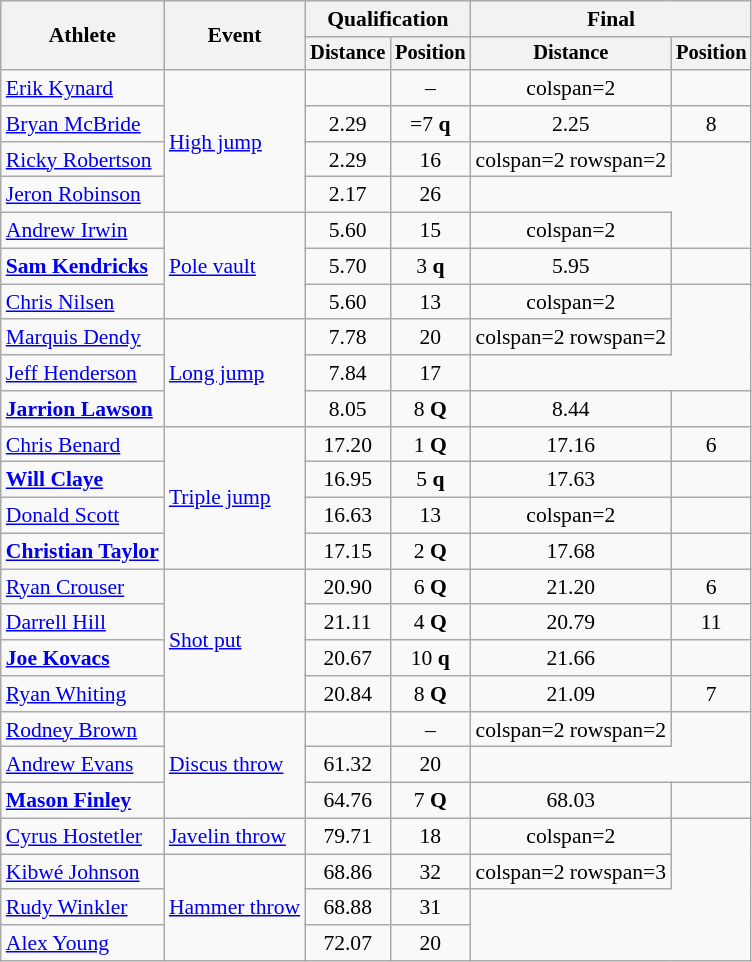<table class=wikitable style=font-size:90%>
<tr>
<th rowspan=2>Athlete</th>
<th rowspan=2>Event</th>
<th colspan=2>Qualification</th>
<th colspan=2>Final</th>
</tr>
<tr style=font-size:95%>
<th>Distance</th>
<th>Position</th>
<th>Distance</th>
<th>Position</th>
</tr>
<tr align=center>
<td align=left><a href='#'>Erik Kynard</a></td>
<td align=left rowspan=4><a href='#'>High jump</a></td>
<td></td>
<td>–</td>
<td>colspan=2 </td>
</tr>
<tr align=center>
<td align=left><a href='#'>Bryan McBride</a></td>
<td>2.29</td>
<td>=7 <strong>q</strong></td>
<td>2.25</td>
<td>8</td>
</tr>
<tr align=center>
<td align=left><a href='#'>Ricky Robertson</a></td>
<td>2.29</td>
<td>16</td>
<td>colspan=2 rowspan=2 </td>
</tr>
<tr align=center>
<td align=left><a href='#'>Jeron Robinson</a></td>
<td>2.17</td>
<td>26</td>
</tr>
<tr align=center>
<td align=left><a href='#'>Andrew Irwin</a></td>
<td align=left rowspan=3><a href='#'>Pole vault</a></td>
<td>5.60</td>
<td>15</td>
<td>colspan=2 </td>
</tr>
<tr align=center>
<td align=left><strong><a href='#'>Sam Kendricks</a></strong></td>
<td>5.70</td>
<td>3 <strong>q</strong></td>
<td>5.95</td>
<td></td>
</tr>
<tr align=center>
<td align=left><a href='#'>Chris Nilsen</a></td>
<td>5.60</td>
<td>13</td>
<td>colspan=2 </td>
</tr>
<tr align=center>
<td align=left><a href='#'>Marquis Dendy</a></td>
<td align=left rowspan=3><a href='#'>Long jump</a></td>
<td>7.78</td>
<td>20</td>
<td>colspan=2 rowspan=2 </td>
</tr>
<tr align=center>
<td align=left><a href='#'>Jeff Henderson</a></td>
<td>7.84</td>
<td>17</td>
</tr>
<tr align=center>
<td align=left><strong><a href='#'>Jarrion Lawson</a></strong></td>
<td>8.05</td>
<td>8 <strong>Q</strong></td>
<td>8.44 <strong></strong></td>
<td></td>
</tr>
<tr align=center>
<td align=left><a href='#'>Chris Benard</a></td>
<td align=left rowspan=4><a href='#'>Triple jump</a></td>
<td>17.20</td>
<td>1 <strong>Q</strong></td>
<td>17.16</td>
<td>6</td>
</tr>
<tr align=center>
<td align=left><strong><a href='#'>Will Claye</a></strong></td>
<td>16.95</td>
<td>5 <strong>q</strong></td>
<td>17.63</td>
<td></td>
</tr>
<tr align=center>
<td align=left><a href='#'>Donald Scott</a></td>
<td>16.63</td>
<td>13</td>
<td>colspan=2 </td>
</tr>
<tr align=center>
<td align=left><strong><a href='#'>Christian Taylor</a></strong></td>
<td>17.15</td>
<td>2 <strong>Q</strong></td>
<td>17.68</td>
<td></td>
</tr>
<tr align=center>
<td align=left><a href='#'>Ryan Crouser</a></td>
<td align=left rowspan=4><a href='#'>Shot put</a></td>
<td>20.90</td>
<td>6 <strong>Q</strong></td>
<td>21.20</td>
<td>6</td>
</tr>
<tr align=center>
<td align=left><a href='#'>Darrell Hill</a></td>
<td>21.11</td>
<td>4 <strong>Q</strong></td>
<td>20.79</td>
<td>11</td>
</tr>
<tr align=center>
<td align=left><strong><a href='#'>Joe Kovacs</a></strong></td>
<td>20.67</td>
<td>10 <strong>q</strong></td>
<td>21.66</td>
<td></td>
</tr>
<tr align=center>
<td align=left><a href='#'>Ryan Whiting</a></td>
<td>20.84</td>
<td>8 <strong>Q</strong></td>
<td>21.09</td>
<td>7</td>
</tr>
<tr align=center>
<td align=left><a href='#'>Rodney Brown</a></td>
<td align=left  rowspan=3><a href='#'>Discus throw</a></td>
<td></td>
<td>–</td>
<td>colspan=2 rowspan=2 </td>
</tr>
<tr align=center>
<td align=left><a href='#'>Andrew Evans</a></td>
<td>61.32</td>
<td>20</td>
</tr>
<tr align=center>
<td align=left><strong><a href='#'>Mason Finley</a></strong></td>
<td>64.76</td>
<td>7 <strong>Q</strong></td>
<td>68.03 <strong></strong></td>
<td></td>
</tr>
<tr align=center>
<td align=left><a href='#'>Cyrus Hostetler</a></td>
<td align=left><a href='#'>Javelin throw</a></td>
<td>79.71</td>
<td>18</td>
<td>colspan=2 </td>
</tr>
<tr align=center>
<td align=left><a href='#'>Kibwé Johnson</a></td>
<td align=left  rowspan=3><a href='#'>Hammer throw</a></td>
<td>68.86</td>
<td>32</td>
<td>colspan=2 rowspan=3 </td>
</tr>
<tr align=center>
<td align=left><a href='#'>Rudy Winkler</a></td>
<td>68.88</td>
<td>31</td>
</tr>
<tr align=center>
<td align=left><a href='#'>Alex Young</a></td>
<td>72.07</td>
<td>20</td>
</tr>
</table>
